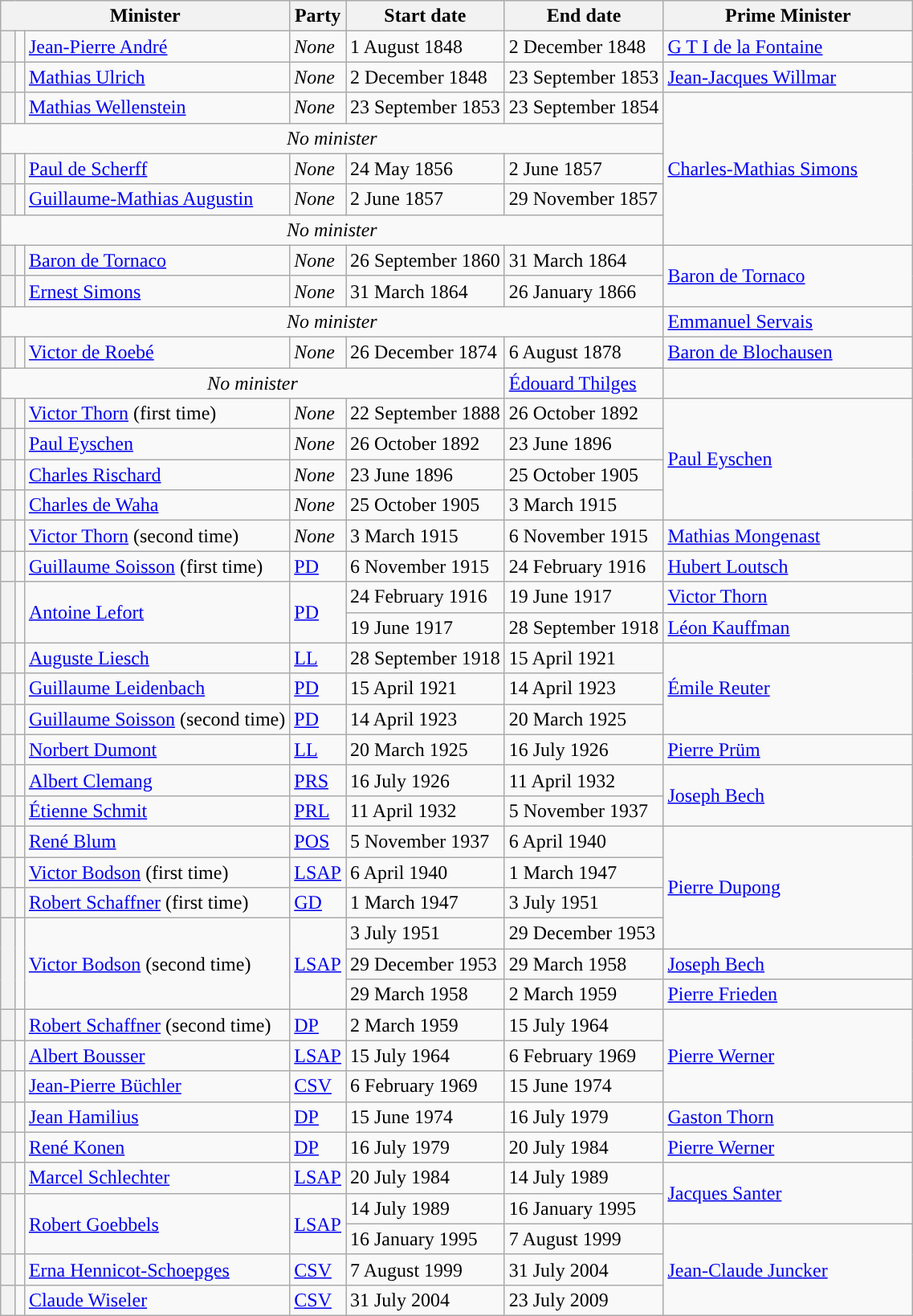<table class="wikitable">
<tr style="background: #efefef;">
<th colspan=3 width=200px>Minister</th>
<th>Party</th>
<th>Start date</th>
<th>End date</th>
<th width=200px>Prime Minister</th>
</tr>
<tr>
<th width=5px></th>
<td></td>
<td><a href='#'>Jean-Pierre André</a></td>
<td><em>None</em></td>
<td>1 August 1848</td>
<td>2 December 1848</td>
<td><a href='#'>G T I de la Fontaine</a></td>
</tr>
<tr>
<th></th>
<td></td>
<td><a href='#'>Mathias Ulrich</a></td>
<td><em>None</em></td>
<td>2 December 1848</td>
<td>23 September 1853</td>
<td><a href='#'>Jean-Jacques Willmar</a></td>
</tr>
<tr>
<th></th>
<td></td>
<td><a href='#'>Mathias Wellenstein</a></td>
<td><em>None</em></td>
<td>23 September 1853</td>
<td>23 September 1854</td>
<td rowspan=5><a href='#'>Charles-Mathias Simons</a></td>
</tr>
<tr>
<td align=center colspan=6><em>No minister</em></td>
</tr>
<tr>
<th></th>
<td></td>
<td><a href='#'>Paul de Scherff</a></td>
<td><em>None</em></td>
<td>24 May 1856</td>
<td>2 June 1857</td>
</tr>
<tr>
<th></th>
<td></td>
<td><a href='#'>Guillaume-Mathias Augustin</a></td>
<td><em>None</em></td>
<td>2 June 1857</td>
<td>29 November 1857</td>
</tr>
<tr>
<td align=center colspan=6><em>No minister</em></td>
</tr>
<tr>
<th></th>
<td></td>
<td><a href='#'>Baron de Tornaco</a></td>
<td><em>None</em></td>
<td>26 September 1860</td>
<td>31 March 1864</td>
<td rowspan=3><a href='#'>Baron de Tornaco</a></td>
</tr>
<tr>
<th></th>
<td></td>
<td><a href='#'>Ernest Simons</a></td>
<td><em>None</em></td>
<td>31 March 1864</td>
<td>26 January 1866</td>
</tr>
<tr>
<td rowspan=2 align=center colspan=6><em>No minister</em></td>
</tr>
<tr>
<td><a href='#'>Emmanuel Servais</a></td>
</tr>
<tr>
<th></th>
<td></td>
<td><a href='#'>Victor de Roebé</a></td>
<td><em>None</em></td>
<td>26 December 1874</td>
<td>6 August 1878</td>
<td rowspan=2><a href='#'>Baron de Blochausen</a></td>
</tr>
<tr>
<td rowspan=2 align=center colspan=5><em>No minister</em></td>
</tr>
<tr>
<td><a href='#'>Édouard Thilges</a></td>
</tr>
<tr>
<th></th>
<td></td>
<td><a href='#'>Victor Thorn</a> (first time)</td>
<td><em>None</em></td>
<td>22 September 1888</td>
<td>26 October 1892</td>
<td rowspan=4><a href='#'>Paul Eyschen</a></td>
</tr>
<tr>
<th></th>
<td></td>
<td><a href='#'>Paul Eyschen</a></td>
<td><em>None</em></td>
<td>26 October 1892</td>
<td>23 June 1896</td>
</tr>
<tr>
<th></th>
<td></td>
<td><a href='#'>Charles Rischard</a></td>
<td><em>None</em></td>
<td>23 June 1896</td>
<td>25 October 1905</td>
</tr>
<tr>
<th></th>
<td></td>
<td><a href='#'>Charles de Waha</a></td>
<td><em>None</em></td>
<td>25 October 1905</td>
<td>3 March 1915</td>
</tr>
<tr>
<th></th>
<td></td>
<td><a href='#'>Victor Thorn</a> (second time)</td>
<td><em>None</em></td>
<td>3 March 1915</td>
<td>6 November 1915</td>
<td><a href='#'>Mathias Mongenast</a></td>
</tr>
<tr>
<th style="background-color: "></th>
<td></td>
<td><a href='#'>Guillaume Soisson</a> (first time)</td>
<td><a href='#'>PD</a></td>
<td>6 November 1915</td>
<td>24 February 1916</td>
<td><a href='#'>Hubert Loutsch</a></td>
</tr>
<tr>
<th rowspan=2 style="background-color: "></th>
<td rowspan=2></td>
<td rowspan=2><a href='#'>Antoine Lefort</a></td>
<td rowspan=2><a href='#'>PD</a></td>
<td>24 February 1916</td>
<td>19 June 1917</td>
<td><a href='#'>Victor Thorn</a></td>
</tr>
<tr>
<td>19 June 1917</td>
<td>28 September 1918</td>
<td><a href='#'>Léon Kauffman</a></td>
</tr>
<tr>
<th style="background-color: "></th>
<td></td>
<td><a href='#'>Auguste Liesch</a></td>
<td><a href='#'>LL</a></td>
<td>28 September 1918</td>
<td>15 April 1921</td>
<td rowspan=3><a href='#'>Émile Reuter</a></td>
</tr>
<tr>
<th style="background-color: "></th>
<td></td>
<td><a href='#'>Guillaume Leidenbach</a></td>
<td><a href='#'>PD</a></td>
<td>15 April 1921</td>
<td>14 April 1923</td>
</tr>
<tr>
<th style="background-color: "></th>
<td></td>
<td><a href='#'>Guillaume Soisson</a> (second time)</td>
<td><a href='#'>PD</a></td>
<td>14 April 1923</td>
<td>20 March 1925</td>
</tr>
<tr>
<th style="background-color: "></th>
<td></td>
<td><a href='#'>Norbert Dumont</a></td>
<td><a href='#'>LL</a></td>
<td>20 March 1925</td>
<td>16 July 1926</td>
<td><a href='#'>Pierre Prüm</a></td>
</tr>
<tr>
<th style="background-color: "></th>
<td></td>
<td><a href='#'>Albert Clemang</a></td>
<td><a href='#'>PRS</a></td>
<td>16 July 1926</td>
<td>11 April 1932</td>
<td rowspan=2><a href='#'>Joseph Bech</a></td>
</tr>
<tr>
<th style="background-color: "></th>
<td></td>
<td><a href='#'>Étienne Schmit</a></td>
<td><a href='#'>PRL</a></td>
<td>11 April 1932</td>
<td>5 November 1937</td>
</tr>
<tr>
<th style="background-color: "></th>
<td></td>
<td><a href='#'>René Blum</a></td>
<td><a href='#'>POS</a></td>
<td>5 November 1937</td>
<td>6 April 1940</td>
<td rowspan=4><a href='#'>Pierre Dupong</a></td>
</tr>
<tr>
<th style="background-color: "></th>
<td></td>
<td><a href='#'>Victor Bodson</a> (first time)</td>
<td><a href='#'>LSAP</a></td>
<td>6 April 1940</td>
<td>1 March 1947</td>
</tr>
<tr>
<th style="background-color: "></th>
<td></td>
<td><a href='#'>Robert Schaffner</a> (first time)</td>
<td><a href='#'>GD</a></td>
<td>1 March 1947</td>
<td>3 July 1951</td>
</tr>
<tr>
<th rowspan=3 style="background-color: "></th>
<td rowspan=3></td>
<td rowspan=3><a href='#'>Victor Bodson</a> (second time)</td>
<td rowspan=3><a href='#'>LSAP</a></td>
<td>3 July 1951</td>
<td>29 December 1953</td>
</tr>
<tr>
<td>29 December 1953</td>
<td>29 March 1958</td>
<td><a href='#'>Joseph Bech</a></td>
</tr>
<tr>
<td>29 March 1958</td>
<td>2 March 1959</td>
<td><a href='#'>Pierre Frieden</a></td>
</tr>
<tr>
<th style="background-color: "></th>
<td></td>
<td><a href='#'>Robert Schaffner</a> (second time)</td>
<td><a href='#'>DP</a></td>
<td>2 March 1959</td>
<td>15 July 1964</td>
<td rowspan=3><a href='#'>Pierre Werner</a></td>
</tr>
<tr>
<th style="background-color: "></th>
<td></td>
<td><a href='#'>Albert Bousser</a></td>
<td><a href='#'>LSAP</a></td>
<td>15 July 1964</td>
<td>6 February 1969</td>
</tr>
<tr>
<th style="background-color: "></th>
<td></td>
<td><a href='#'>Jean-Pierre Büchler</a></td>
<td><a href='#'>CSV</a></td>
<td>6 February 1969</td>
<td>15 June 1974</td>
</tr>
<tr>
<th style="background-color: "></th>
<td></td>
<td><a href='#'>Jean Hamilius</a></td>
<td><a href='#'>DP</a></td>
<td>15 June 1974</td>
<td>16 July 1979</td>
<td><a href='#'>Gaston Thorn</a></td>
</tr>
<tr>
<th style="background-color: "></th>
<td></td>
<td><a href='#'>René Konen</a></td>
<td><a href='#'>DP</a></td>
<td>16 July 1979</td>
<td>20 July 1984</td>
<td><a href='#'>Pierre Werner</a></td>
</tr>
<tr>
<th style="background-color: "></th>
<td></td>
<td><a href='#'>Marcel Schlechter</a></td>
<td><a href='#'>LSAP</a></td>
<td>20 July 1984</td>
<td>14 July 1989</td>
<td rowspan=2><a href='#'>Jacques Santer</a></td>
</tr>
<tr>
<th rowspan=2 style="background-color: "></th>
<td rowspan=2></td>
<td rowspan=2><a href='#'>Robert Goebbels</a></td>
<td rowspan=2><a href='#'>LSAP</a></td>
<td>14 July 1989</td>
<td>16 January 1995</td>
</tr>
<tr>
<td>16 January 1995</td>
<td>7 August 1999</td>
<td rowspan=3><a href='#'>Jean-Claude Juncker</a></td>
</tr>
<tr>
<th style="background-color: "></th>
<td></td>
<td><a href='#'>Erna Hennicot-Schoepges</a></td>
<td><a href='#'>CSV</a></td>
<td>7 August 1999</td>
<td>31 July 2004</td>
</tr>
<tr>
<th style="background-color: "></th>
<td></td>
<td><a href='#'>Claude Wiseler</a></td>
<td><a href='#'>CSV</a></td>
<td>31 July 2004</td>
<td>23 July 2009</td>
</tr>
</table>
